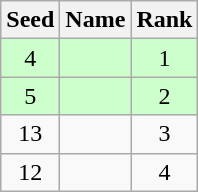<table class="wikitable" style="text-align:center;">
<tr>
<th>Seed</th>
<th>Name</th>
<th>Rank</th>
</tr>
<tr bgcolor="#ccffcc">
<td>4</td>
<td align=left></td>
<td>1</td>
</tr>
<tr bgcolor="#ccffcc">
<td>5</td>
<td align=left></td>
<td>2</td>
</tr>
<tr>
<td>13</td>
<td align=left></td>
<td>3</td>
</tr>
<tr>
<td>12</td>
<td align=left></td>
<td>4</td>
</tr>
</table>
